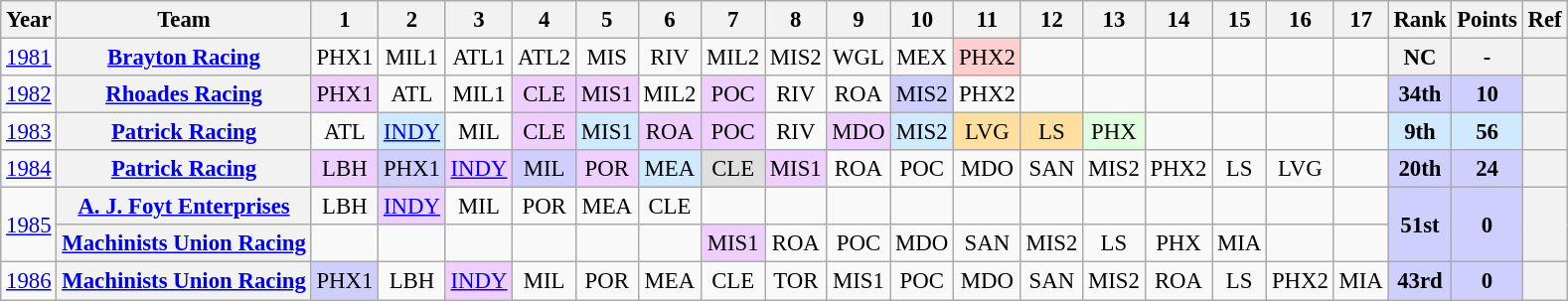<table class="wikitable" style="text-align:center; font-size:95%">
<tr>
<th>Year</th>
<th>Team</th>
<th>1</th>
<th>2</th>
<th>3</th>
<th>4</th>
<th>5</th>
<th>6</th>
<th>7</th>
<th>8</th>
<th>9</th>
<th>10</th>
<th>11</th>
<th>12</th>
<th>13</th>
<th>14</th>
<th>15</th>
<th>16</th>
<th>17</th>
<th>Rank</th>
<th>Points</th>
<th>Ref</th>
</tr>
<tr>
<td><a href='#'>1981</a></td>
<th><a href='#'>Brayton Racing</a></th>
<td>PHX1</td>
<td>MIL1</td>
<td>ATL1</td>
<td>ATL2</td>
<td>MIS</td>
<td>RIV</td>
<td>MIL2</td>
<td>MIS2</td>
<td>WGL</td>
<td>MEX</td>
<td style="background:#FFCFCF;">PHX2<br></td>
<td></td>
<td></td>
<td></td>
<td></td>
<td></td>
<td></td>
<th>NC</th>
<th>-</th>
<th></th>
</tr>
<tr>
<td><a href='#'>1982</a></td>
<th><a href='#'>Rhoades Racing</a></th>
<td style="background:#EFCFFF;">PHX1<br></td>
<td>ATL</td>
<td>MIL1</td>
<td style="background:#EFCFFF;">CLE<br></td>
<td style="background:#EFCFFF;">MIS1<br></td>
<td>MIL2</td>
<td style="background:#EFCFFF;">POC<br></td>
<td>RIV</td>
<td>ROA</td>
<td style="background:#CFCFFF;">MIS2<br></td>
<td>PHX2</td>
<td></td>
<td></td>
<td></td>
<td></td>
<td></td>
<td></td>
<td style="background:#CFCFFF;"><strong>34th</strong></td>
<td style="background:#CFCFFF;"><strong>10</strong></td>
<th></th>
</tr>
<tr>
<td><a href='#'>1983</a></td>
<th><a href='#'>Patrick Racing</a></th>
<td>ATL</td>
<td style="background:#CFEAFF;"><a href='#'>INDY</a><br></td>
<td>MIL</td>
<td style="background:#EFCFFF;">CLE<br></td>
<td style="background:#CFEAFF;">MIS1<br></td>
<td style="background:#EFCFFF;">ROA<br></td>
<td style="background:#EFCFFF;">POC<br></td>
<td>RIV</td>
<td style="background:#EFCFFF;">MDO<br></td>
<td style="background:#CFEAFF;">MIS2<br></td>
<td style="background:#FFDF9F;">LVG<br></td>
<td style="background:#FFDF9F;">LS<br></td>
<td style="background:#DFFFDF;">PHX<br></td>
<td></td>
<td></td>
<td></td>
<td></td>
<td style="background:#CFEAFF;"><strong>9th</strong></td>
<td style="background:#CFEAFF;"><strong>56</strong></td>
<th></th>
</tr>
<tr>
<td><a href='#'>1984</a></td>
<th><a href='#'>Patrick Racing</a></th>
<td style="background:#EFCFFF;">LBH<br></td>
<td style="background:#CFCFFF;">PHX1<br></td>
<td style="background:#EFCFFF;"><a href='#'>INDY</a><br></td>
<td style="background:#CFCFFF;">MIL<br></td>
<td style="background:#EFCFFF;">POR<br></td>
<td style="background:#CFEAFF;">MEA<br></td>
<td style="background:#DFDFDF;">CLE<br></td>
<td style="background:#EFCFFF;">MIS1<br></td>
<td>ROA</td>
<td>POC</td>
<td>MDO</td>
<td>SAN</td>
<td>MIS2</td>
<td>PHX2</td>
<td>LS</td>
<td>LVG</td>
<td></td>
<td style="background:#CFCFFF;"><strong>20th</strong></td>
<td style="background:#CFCFFF;"><strong>24</strong></td>
<th></th>
</tr>
<tr>
<td rowspan="2"><a href='#'>1985</a></td>
<th><a href='#'>A. J. Foyt Enterprises</a></th>
<td>LBH</td>
<td style="background:#EFCFFF;"><a href='#'>INDY</a><br></td>
<td>MIL</td>
<td>POR</td>
<td>MEA</td>
<td>CLE</td>
<td></td>
<td></td>
<td></td>
<td></td>
<td></td>
<td></td>
<td></td>
<td></td>
<td></td>
<td></td>
<td></td>
<td rowspan="2" style="background:#CFCFFF;"><strong>51st</strong></td>
<td rowspan="2" style="background:#CFCFFF;"><strong>0</strong></td>
<th rowspan=2></th>
</tr>
<tr>
<th><a href='#'>Machinists Union Racing</a></th>
<td></td>
<td></td>
<td></td>
<td></td>
<td></td>
<td></td>
<td style="background:#EFCFFF;">MIS1<br></td>
<td>ROA</td>
<td>POC</td>
<td>MDO</td>
<td>SAN</td>
<td>MIS2</td>
<td>LS</td>
<td>PHX</td>
<td>MIA</td>
<td></td>
<td></td>
</tr>
<tr>
<td><a href='#'>1986</a></td>
<th><a href='#'>Machinists Union Racing</a></th>
<td style="background:#CFCFFF;">PHX1<br></td>
<td>LBH</td>
<td style="background:#EFCFFF;"><a href='#'>INDY</a><br></td>
<td>MIL</td>
<td>POR</td>
<td>MEA</td>
<td>CLE</td>
<td>TOR</td>
<td>MIS1</td>
<td>POC</td>
<td>MDO</td>
<td>SAN</td>
<td>MIS2</td>
<td>ROA</td>
<td>LS</td>
<td>PHX2</td>
<td>MIA</td>
<td style="background:#CFCFFF;"><strong>43rd</strong></td>
<td style="background:#CFCFFF;"><strong>0</strong></td>
<th></th>
</tr>
</table>
